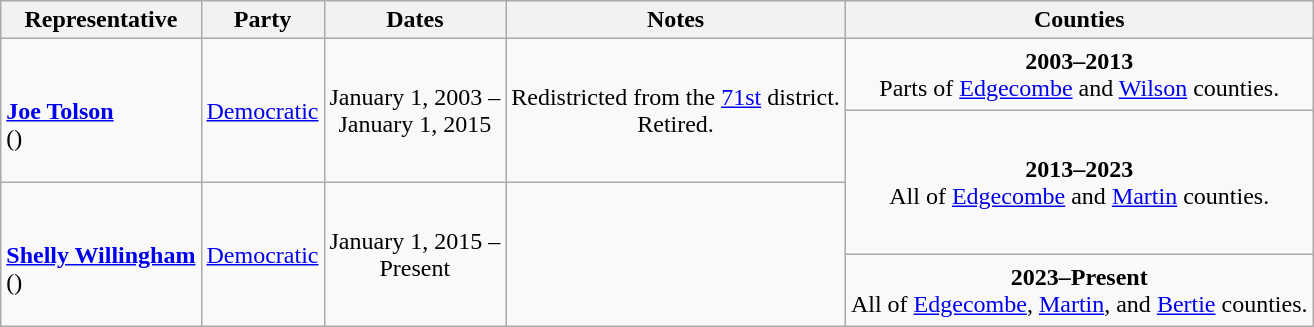<table class=wikitable style="text-align:center">
<tr>
<th>Representative</th>
<th>Party</th>
<th>Dates</th>
<th>Notes</th>
<th>Counties</th>
</tr>
<tr style="height:3em">
<td rowspan=2 align=left><br><strong><a href='#'>Joe Tolson</a></strong><br>()</td>
<td rowspan=2 ><a href='#'>Democratic</a></td>
<td rowspan=2 nowrap>January 1, 2003 – <br> January 1, 2015</td>
<td rowspan=2>Redistricted from the <a href='#'>71st</a> district. <br> Retired.</td>
<td><strong>2003–2013</strong> <br> Parts of <a href='#'>Edgecombe</a> and <a href='#'>Wilson</a> counties.</td>
</tr>
<tr style="height:3em">
<td rowspan=2><strong>2013–2023</strong> <br> All of <a href='#'>Edgecombe</a> and <a href='#'>Martin</a> counties.</td>
</tr>
<tr style="height:3em">
<td rowspan=2 align=left><br><strong><a href='#'>Shelly Willingham</a></strong><br>()</td>
<td rowspan=2 ><a href='#'>Democratic</a></td>
<td rowspan=2 nowrap>January 1, 2015 – <br> Present</td>
<td rowspan=2></td>
</tr>
<tr style="height:3em">
<td><strong>2023–Present</strong> <br> All of <a href='#'>Edgecombe</a>, <a href='#'>Martin</a>, and <a href='#'>Bertie</a> counties.</td>
</tr>
</table>
